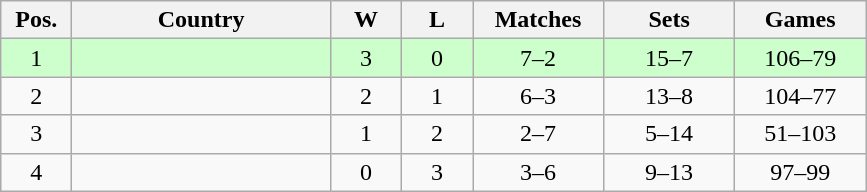<table class="wikitable" style="text-align:center;">
<tr>
<th width=40>Pos.</th>
<th width=165>Country</th>
<th width=40>W</th>
<th width=40>L</th>
<th width=80>Matches</th>
<th width=80>Sets</th>
<th width=80>Games</th>
</tr>
<tr style="background:#cfc;">
<td>1</td>
<td style="text-align:left;"></td>
<td>3</td>
<td>0</td>
<td>7–2</td>
<td>15–7</td>
<td>106–79</td>
</tr>
<tr>
<td>2</td>
<td style="text-align:left;"></td>
<td>2</td>
<td>1</td>
<td>6–3</td>
<td>13–8</td>
<td>104–77</td>
</tr>
<tr>
<td>3</td>
<td style="text-align:left;"></td>
<td>1</td>
<td>2</td>
<td>2–7</td>
<td>5–14</td>
<td>51–103</td>
</tr>
<tr>
<td>4</td>
<td style="text-align:left;"></td>
<td>0</td>
<td>3</td>
<td>3–6</td>
<td>9–13</td>
<td>97–99</td>
</tr>
</table>
